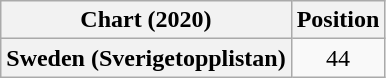<table class="wikitable plainrowheaders" style="text-align:center">
<tr>
<th scope="col">Chart (2020)</th>
<th scope="col">Position</th>
</tr>
<tr>
<th scope="row">Sweden (Sverigetopplistan)</th>
<td>44</td>
</tr>
</table>
